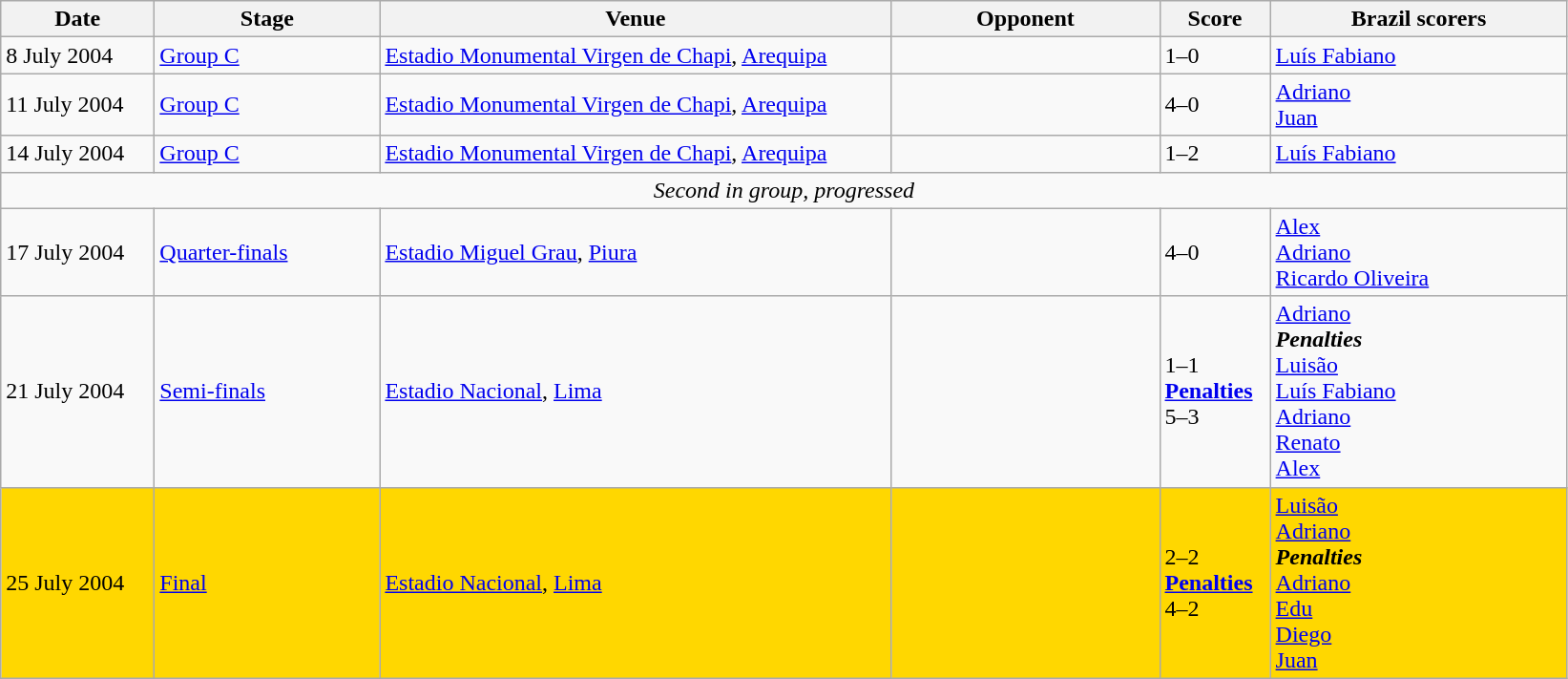<table class="wikitable">
<tr>
<th width=100px>Date</th>
<th width=150px>Stage</th>
<th width=350px>Venue</th>
<th width=180px>Opponent</th>
<th width=70px>Score</th>
<th width=200px>Brazil scorers</th>
</tr>
<tr>
<td>8 July 2004</td>
<td><a href='#'>Group C</a></td>
<td><a href='#'>Estadio Monumental Virgen de Chapi</a>, <a href='#'>Arequipa</a></td>
<td></td>
<td>1–0</td>
<td><a href='#'>Luís Fabiano</a> </td>
</tr>
<tr>
<td>11 July 2004</td>
<td><a href='#'>Group C</a></td>
<td><a href='#'>Estadio Monumental Virgen de Chapi</a>, <a href='#'>Arequipa</a></td>
<td></td>
<td>4–0</td>
<td><a href='#'>Adriano</a>  <br> <a href='#'>Juan</a> </td>
</tr>
<tr>
<td>14 July 2004</td>
<td><a href='#'>Group C</a></td>
<td><a href='#'>Estadio Monumental Virgen de Chapi</a>, <a href='#'>Arequipa</a></td>
<td></td>
<td>1–2</td>
<td><a href='#'>Luís Fabiano</a> </td>
</tr>
<tr>
<td colspan="6" style="text-align:center;"><em>Second in group, progressed</em></td>
</tr>
<tr>
<td>17 July 2004</td>
<td><a href='#'>Quarter-finals</a></td>
<td><a href='#'>Estadio Miguel Grau</a>, <a href='#'>Piura</a></td>
<td></td>
<td>4–0</td>
<td><a href='#'>Alex</a>  <br> <a href='#'>Adriano</a>  <br> <a href='#'>Ricardo Oliveira</a> </td>
</tr>
<tr>
<td>21 July 2004</td>
<td><a href='#'>Semi-finals</a></td>
<td><a href='#'>Estadio Nacional</a>, <a href='#'>Lima</a></td>
<td></td>
<td>1–1 <br> <strong><a href='#'>Penalties</a></strong> <br> 5–3</td>
<td><a href='#'>Adriano</a>  <br> <strong><em>Penalties</em></strong> <br> <a href='#'>Luisão</a>  <br> <a href='#'>Luís Fabiano</a>  <br> <a href='#'>Adriano</a>  <br> <a href='#'>Renato</a>  <br> <a href='#'>Alex</a> </td>
</tr>
<tr style="background:gold;">
<td>25 July 2004</td>
<td><a href='#'>Final</a></td>
<td><a href='#'>Estadio Nacional</a>, <a href='#'>Lima</a></td>
<td></td>
<td>2–2 <br> <strong><a href='#'>Penalties</a></strong> <br> 4–2</td>
<td><a href='#'>Luisão</a>  <br> <a href='#'>Adriano</a>   <br> <strong><em>Penalties</em></strong> <br> <a href='#'>Adriano</a>  <br> <a href='#'>Edu</a>  <br> <a href='#'>Diego</a>  <br> <a href='#'>Juan</a> </td>
</tr>
</table>
